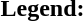<table class="toccolours" style="font-size:100%; white-space:nowrap;">
<tr>
<td><strong>Legend:</strong></td>
<td>      </td>
</tr>
<tr>
<td></td>
</tr>
<tr>
<td></td>
</tr>
<tr>
<td></td>
</tr>
</table>
